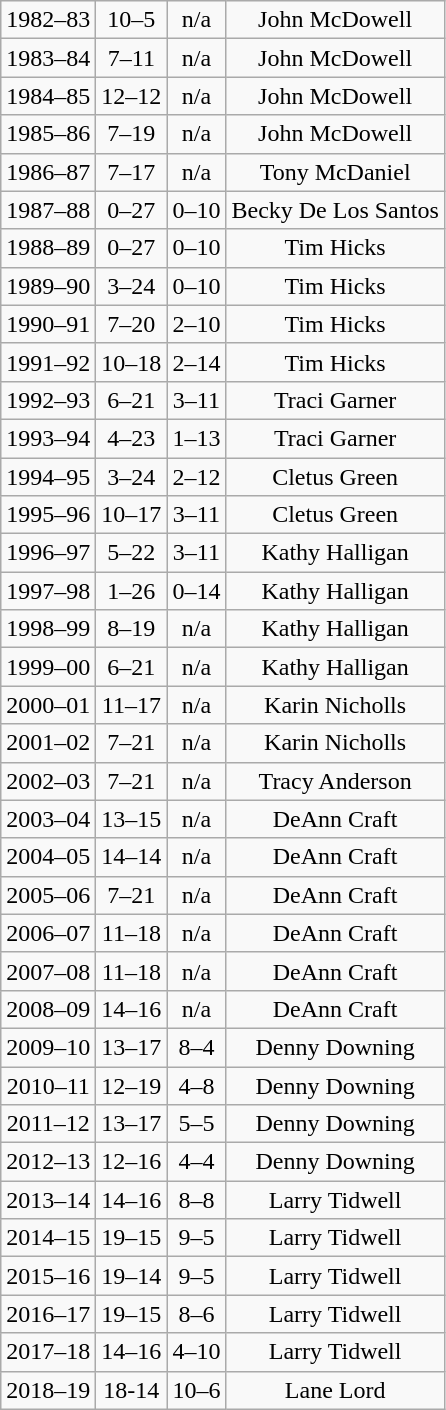<table class="wikitable" style="text-align:center">
<tr>
<td>1982–83</td>
<td>10–5</td>
<td>n/a</td>
<td>John McDowell</td>
</tr>
<tr>
<td>1983–84</td>
<td>7–11</td>
<td>n/a</td>
<td>John McDowell</td>
</tr>
<tr>
<td>1984–85</td>
<td>12–12</td>
<td>n/a</td>
<td>John McDowell</td>
</tr>
<tr>
<td>1985–86</td>
<td>7–19</td>
<td>n/a</td>
<td>John McDowell</td>
</tr>
<tr>
<td>1986–87</td>
<td>7–17</td>
<td>n/a</td>
<td>Tony McDaniel</td>
</tr>
<tr>
<td>1987–88</td>
<td>0–27</td>
<td>0–10</td>
<td>Becky De Los Santos</td>
</tr>
<tr>
<td>1988–89</td>
<td>0–27</td>
<td>0–10</td>
<td>Tim Hicks</td>
</tr>
<tr>
<td>1989–90</td>
<td>3–24</td>
<td>0–10</td>
<td>Tim Hicks</td>
</tr>
<tr>
<td>1990–91</td>
<td>7–20</td>
<td>2–10</td>
<td>Tim Hicks</td>
</tr>
<tr>
<td>1991–92</td>
<td>10–18</td>
<td>2–14</td>
<td>Tim Hicks</td>
</tr>
<tr>
<td>1992–93</td>
<td>6–21</td>
<td>3–11</td>
<td>Traci Garner</td>
</tr>
<tr>
<td>1993–94</td>
<td>4–23</td>
<td>1–13</td>
<td>Traci Garner</td>
</tr>
<tr>
<td>1994–95</td>
<td>3–24</td>
<td>2–12</td>
<td>Cletus Green</td>
</tr>
<tr>
<td>1995–96</td>
<td>10–17</td>
<td>3–11</td>
<td>Cletus Green</td>
</tr>
<tr>
<td>1996–97</td>
<td>5–22</td>
<td>3–11</td>
<td>Kathy Halligan</td>
</tr>
<tr>
<td>1997–98</td>
<td>1–26</td>
<td>0–14</td>
<td>Kathy Halligan</td>
</tr>
<tr>
<td>1998–99</td>
<td>8–19</td>
<td>n/a</td>
<td>Kathy Halligan</td>
</tr>
<tr>
<td>1999–00</td>
<td>6–21</td>
<td>n/a</td>
<td>Kathy Halligan</td>
</tr>
<tr>
<td>2000–01</td>
<td>11–17</td>
<td>n/a</td>
<td>Karin Nicholls</td>
</tr>
<tr>
<td>2001–02</td>
<td>7–21</td>
<td>n/a</td>
<td>Karin Nicholls</td>
</tr>
<tr>
<td>2002–03</td>
<td>7–21</td>
<td>n/a</td>
<td>Tracy Anderson</td>
</tr>
<tr>
<td>2003–04</td>
<td>13–15</td>
<td>n/a</td>
<td>DeAnn Craft</td>
</tr>
<tr>
<td>2004–05</td>
<td>14–14</td>
<td>n/a</td>
<td>DeAnn Craft</td>
</tr>
<tr>
<td>2005–06</td>
<td>7–21</td>
<td>n/a</td>
<td>DeAnn Craft</td>
</tr>
<tr>
<td>2006–07</td>
<td>11–18</td>
<td>n/a</td>
<td>DeAnn Craft</td>
</tr>
<tr>
<td>2007–08</td>
<td>11–18</td>
<td>n/a</td>
<td>DeAnn Craft</td>
</tr>
<tr>
<td>2008–09</td>
<td>14–16</td>
<td>n/a</td>
<td>DeAnn Craft</td>
</tr>
<tr>
<td>2009–10</td>
<td>13–17</td>
<td>8–4</td>
<td>Denny Downing</td>
</tr>
<tr>
<td>2010–11</td>
<td>12–19</td>
<td>4–8</td>
<td>Denny Downing</td>
</tr>
<tr>
<td>2011–12</td>
<td>13–17</td>
<td>5–5</td>
<td>Denny Downing</td>
</tr>
<tr>
<td>2012–13</td>
<td>12–16</td>
<td>4–4</td>
<td>Denny Downing</td>
</tr>
<tr>
<td>2013–14</td>
<td>14–16</td>
<td>8–8</td>
<td>Larry Tidwell</td>
</tr>
<tr>
<td>2014–15</td>
<td>19–15</td>
<td>9–5</td>
<td>Larry Tidwell</td>
</tr>
<tr>
<td>2015–16</td>
<td>19–14</td>
<td>9–5</td>
<td>Larry Tidwell</td>
</tr>
<tr>
<td>2016–17</td>
<td>19–15</td>
<td>8–6</td>
<td>Larry Tidwell</td>
</tr>
<tr>
<td>2017–18</td>
<td>14–16</td>
<td>4–10</td>
<td>Larry Tidwell</td>
</tr>
<tr>
<td>2018–19</td>
<td>18-14</td>
<td>10–6</td>
<td>Lane Lord</td>
</tr>
</table>
